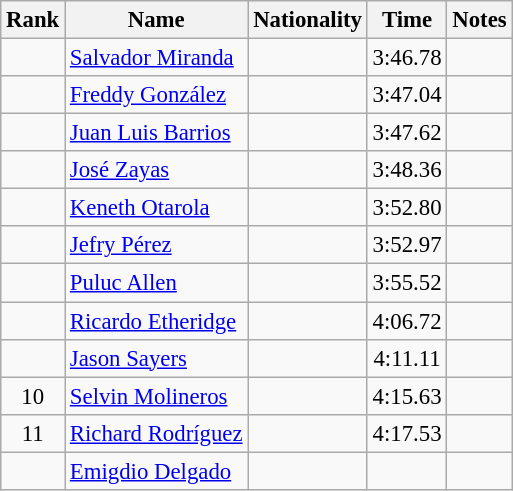<table class="wikitable sortable" style="text-align:center;font-size:95%">
<tr>
<th>Rank</th>
<th>Name</th>
<th>Nationality</th>
<th>Time</th>
<th>Notes</th>
</tr>
<tr>
<td></td>
<td align=left><a href='#'>Salvador Miranda</a></td>
<td align=left></td>
<td>3:46.78</td>
<td></td>
</tr>
<tr>
<td></td>
<td align=left><a href='#'>Freddy González</a></td>
<td align=left></td>
<td>3:47.04</td>
<td></td>
</tr>
<tr>
<td></td>
<td align=left><a href='#'>Juan Luis Barrios</a></td>
<td align=left></td>
<td>3:47.62</td>
<td></td>
</tr>
<tr>
<td></td>
<td align=left><a href='#'>José Zayas</a></td>
<td align=left></td>
<td>3:48.36</td>
<td></td>
</tr>
<tr>
<td></td>
<td align=left><a href='#'>Keneth Otarola</a></td>
<td align=left></td>
<td>3:52.80</td>
<td></td>
</tr>
<tr>
<td></td>
<td align=left><a href='#'>Jefry Pérez</a></td>
<td align=left></td>
<td>3:52.97</td>
<td></td>
</tr>
<tr>
<td></td>
<td align=left><a href='#'>Puluc Allen</a></td>
<td align=left></td>
<td>3:55.52</td>
<td></td>
</tr>
<tr>
<td></td>
<td align=left><a href='#'>Ricardo Etheridge</a></td>
<td align=left></td>
<td>4:06.72</td>
<td></td>
</tr>
<tr>
<td></td>
<td align=left><a href='#'>Jason Sayers</a></td>
<td align=left></td>
<td>4:11.11</td>
<td></td>
</tr>
<tr>
<td>10</td>
<td align=left><a href='#'>Selvin Molineros</a></td>
<td align=left></td>
<td>4:15.63</td>
<td></td>
</tr>
<tr>
<td>11</td>
<td align=left><a href='#'>Richard Rodríguez</a></td>
<td align=left></td>
<td>4:17.53</td>
<td></td>
</tr>
<tr>
<td></td>
<td align=left><a href='#'>Emigdio Delgado</a></td>
<td align=left></td>
<td></td>
<td></td>
</tr>
</table>
